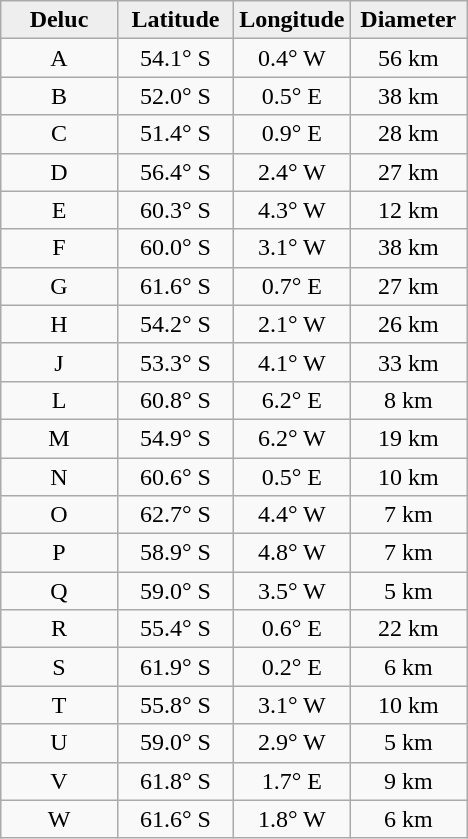<table class="wikitable">
<tr>
<th width="25%" style="background:#eeeeee;">Deluc</th>
<th width="25%" style="background:#eeeeee;">Latitude</th>
<th width="25%" style="background:#eeeeee;">Longitude</th>
<th width="25%" style="background:#eeeeee;">Diameter</th>
</tr>
<tr>
<td align="center">A</td>
<td align="center">54.1° S</td>
<td align="center">0.4° W</td>
<td align="center">56 km</td>
</tr>
<tr>
<td align="center">B</td>
<td align="center">52.0° S</td>
<td align="center">0.5° E</td>
<td align="center">38 km</td>
</tr>
<tr>
<td align="center">C</td>
<td align="center">51.4° S</td>
<td align="center">0.9° E</td>
<td align="center">28 km</td>
</tr>
<tr>
<td align="center">D</td>
<td align="center">56.4° S</td>
<td align="center">2.4° W</td>
<td align="center">27 km</td>
</tr>
<tr>
<td align="center">E</td>
<td align="center">60.3° S</td>
<td align="center">4.3° W</td>
<td align="center">12 km</td>
</tr>
<tr>
<td align="center">F</td>
<td align="center">60.0° S</td>
<td align="center">3.1° W</td>
<td align="center">38 km</td>
</tr>
<tr>
<td align="center">G</td>
<td align="center">61.6° S</td>
<td align="center">0.7° E</td>
<td align="center">27 km</td>
</tr>
<tr>
<td align="center">H</td>
<td align="center">54.2° S</td>
<td align="center">2.1° W</td>
<td align="center">26 km</td>
</tr>
<tr>
<td align="center">J</td>
<td align="center">53.3° S</td>
<td align="center">4.1° W</td>
<td align="center">33 km</td>
</tr>
<tr>
<td align="center">L</td>
<td align="center">60.8° S</td>
<td align="center">6.2° E</td>
<td align="center">8 km</td>
</tr>
<tr>
<td align="center">M</td>
<td align="center">54.9° S</td>
<td align="center">6.2° W</td>
<td align="center">19 km</td>
</tr>
<tr>
<td align="center">N</td>
<td align="center">60.6° S</td>
<td align="center">0.5° E</td>
<td align="center">10 km</td>
</tr>
<tr>
<td align="center">O</td>
<td align="center">62.7° S</td>
<td align="center">4.4° W</td>
<td align="center">7 km</td>
</tr>
<tr>
<td align="center">P</td>
<td align="center">58.9° S</td>
<td align="center">4.8° W</td>
<td align="center">7 km</td>
</tr>
<tr>
<td align="center">Q</td>
<td align="center">59.0° S</td>
<td align="center">3.5° W</td>
<td align="center">5 km</td>
</tr>
<tr>
<td align="center">R</td>
<td align="center">55.4° S</td>
<td align="center">0.6° E</td>
<td align="center">22 km</td>
</tr>
<tr>
<td align="center">S</td>
<td align="center">61.9° S</td>
<td align="center">0.2° E</td>
<td align="center">6 km</td>
</tr>
<tr>
<td align="center">T</td>
<td align="center">55.8° S</td>
<td align="center">3.1° W</td>
<td align="center">10 km</td>
</tr>
<tr>
<td align="center">U</td>
<td align="center">59.0° S</td>
<td align="center">2.9° W</td>
<td align="center">5 km</td>
</tr>
<tr>
<td align="center">V</td>
<td align="center">61.8° S</td>
<td align="center">1.7° E</td>
<td align="center">9 km</td>
</tr>
<tr>
<td align="center">W</td>
<td align="center">61.6° S</td>
<td align="center">1.8° W</td>
<td align="center">6 km</td>
</tr>
</table>
